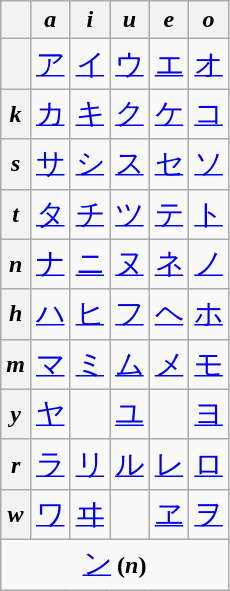<table align=right border="0" cellpadding="0" style="width: 14em; margin-left: 1em; margin-bottom:1em">
<tr>
<td><br><table class="wikitable">
<tr>
<th></th>
<th><em>a</em></th>
<th><em>i</em></th>
<th><em>u</em></th>
<th><em>e</em></th>
<th><em>o</em></th>
</tr>
<tr align=center>
<th title="no onset"></th>
<td><big><a href='#'>ア</a></big></td>
<td><big><a href='#'>イ</a></big></td>
<td><big><a href='#'>ウ</a></big></td>
<td><big><a href='#'>エ</a></big></td>
<td><big><a href='#'>オ</a></big></td>
</tr>
<tr align=center>
<th><em>k</em></th>
<td><big><a href='#'>カ</a></big></td>
<td><big><a href='#'>キ</a></big></td>
<td><big><a href='#'>ク</a></big></td>
<td><big><a href='#'>ケ</a></big></td>
<td><big><a href='#'>コ</a></big></td>
</tr>
<tr align=center>
<th><em>s</em></th>
<td><big><a href='#'>サ</a></big></td>
<td><big><a href='#'>シ</a></big></td>
<td><big><a href='#'>ス</a></big></td>
<td><big><a href='#'>セ</a></big></td>
<td><big><a href='#'>ソ</a></big></td>
</tr>
<tr align=center>
<th><em>t</em></th>
<td><big><a href='#'>タ</a></big></td>
<td><big><a href='#'>チ</a></big></td>
<td><big><a href='#'>ツ</a></big></td>
<td><big><a href='#'>テ</a></big></td>
<td><big><a href='#'>ト</a></big></td>
</tr>
<tr align=center>
<th><em>n</em></th>
<td><big><a href='#'>ナ</a></big></td>
<td><big><a href='#'>ニ</a></big></td>
<td><big><a href='#'>ヌ</a></big></td>
<td><big><a href='#'>ネ</a></big></td>
<td><big><a href='#'>ノ</a></big></td>
</tr>
<tr align=center>
<th><em>h</em></th>
<td><big><a href='#'>ハ</a></big></td>
<td><big><a href='#'>ヒ</a></big></td>
<td><big><a href='#'>フ</a></big></td>
<td><big><a href='#'>ヘ</a></big></td>
<td><big><a href='#'>ホ</a></big></td>
</tr>
<tr align=center>
<th><em>m</em></th>
<td><big><a href='#'>マ</a></big></td>
<td><big><a href='#'>ミ</a></big></td>
<td><big><a href='#'>ム</a></big></td>
<td><big><a href='#'>メ</a></big></td>
<td><big><a href='#'>モ</a></big></td>
</tr>
<tr align=center>
<th><em>y</em></th>
<td><big><a href='#'>ヤ</a></big></td>
<td></td>
<td><big><a href='#'>ユ</a></big></td>
<td></td>
<td><big><a href='#'>ヨ</a></big></td>
</tr>
<tr align=center>
<th><em>r</em></th>
<td><big><a href='#'>ラ</a></big></td>
<td><big><a href='#'>リ</a></big></td>
<td><big><a href='#'>ル</a></big></td>
<td><big><a href='#'>レ</a></big></td>
<td><big><a href='#'>ロ</a></big></td>
</tr>
<tr align=center>
<th><em>w</em></th>
<td><big><a href='#'>ワ</a></big></td>
<td><big><a href='#'>ヰ</a></big></td>
<td></td>
<td><big><a href='#'>ヱ</a></big></td>
<td><big><a href='#'>ヲ</a></big></td>
</tr>
<tr align=center>
<td colspan="6"><big><a href='#'>ン</a></big> <strong>(<em>n</em>)</strong></td>
</tr>
</table>
</td>
</tr>
</table>
